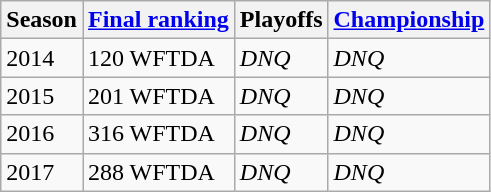<table class="wikitable sortable">
<tr>
<th>Season</th>
<th><a href='#'>Final ranking</a></th>
<th>Playoffs</th>
<th><a href='#'>Championship</a></th>
</tr>
<tr>
<td>2014</td>
<td>120 WFTDA</td>
<td><em>DNQ</em></td>
<td><em>DNQ</em></td>
</tr>
<tr>
<td>2015</td>
<td>201 WFTDA</td>
<td><em>DNQ</em></td>
<td><em>DNQ</em></td>
</tr>
<tr>
<td>2016</td>
<td>316 WFTDA</td>
<td><em>DNQ</em></td>
<td><em>DNQ</em></td>
</tr>
<tr>
<td>2017</td>
<td>288 WFTDA</td>
<td><em>DNQ</em></td>
<td><em>DNQ</em></td>
</tr>
</table>
